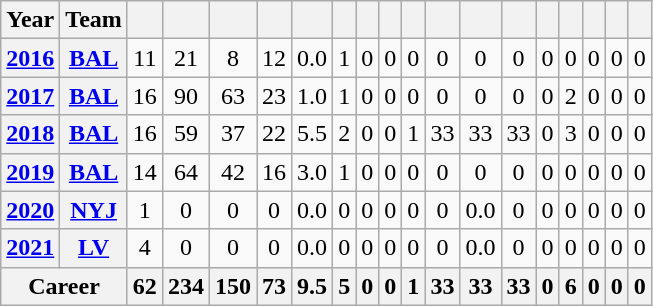<table class="wikitable" style="text-align:center;">
<tr>
<th>Year</th>
<th>Team</th>
<th></th>
<th></th>
<th></th>
<th></th>
<th></th>
<th></th>
<th></th>
<th></th>
<th></th>
<th></th>
<th></th>
<th></th>
<th></th>
<th></th>
<th></th>
<th></th>
<th></th>
</tr>
<tr>
<th><a href='#'>2016</a></th>
<th><a href='#'>BAL</a></th>
<td>11</td>
<td>21</td>
<td>8</td>
<td>12</td>
<td>0.0</td>
<td>1</td>
<td>0</td>
<td>0</td>
<td>0</td>
<td>0</td>
<td>0</td>
<td>0</td>
<td>0</td>
<td>0</td>
<td>0</td>
<td>0</td>
<td>0</td>
</tr>
<tr>
<th><a href='#'>2017</a></th>
<th><a href='#'>BAL</a></th>
<td>16</td>
<td>90</td>
<td>63</td>
<td>23</td>
<td>1.0</td>
<td>1</td>
<td>0</td>
<td>0</td>
<td>0</td>
<td>0</td>
<td>0</td>
<td>0</td>
<td>0</td>
<td>2</td>
<td>0</td>
<td>0</td>
<td>0</td>
</tr>
<tr>
<th><a href='#'>2018</a></th>
<th><a href='#'>BAL</a></th>
<td>16</td>
<td>59</td>
<td>37</td>
<td>22</td>
<td>5.5</td>
<td>2</td>
<td>0</td>
<td>0</td>
<td>1</td>
<td>33</td>
<td>33</td>
<td>33</td>
<td>0</td>
<td>3</td>
<td>0</td>
<td>0</td>
<td>0</td>
</tr>
<tr>
<th><a href='#'>2019</a></th>
<th><a href='#'>BAL</a></th>
<td>14</td>
<td>64</td>
<td>42</td>
<td>16</td>
<td>3.0</td>
<td>1</td>
<td>0</td>
<td>0</td>
<td>0</td>
<td>0</td>
<td>0</td>
<td>0</td>
<td>0</td>
<td>0</td>
<td>0</td>
<td>0</td>
<td>0</td>
</tr>
<tr>
<th><a href='#'>2020</a></th>
<th><a href='#'>NYJ</a></th>
<td>1</td>
<td>0</td>
<td>0</td>
<td>0</td>
<td>0.0</td>
<td>0</td>
<td>0</td>
<td>0</td>
<td>0</td>
<td>0</td>
<td>0.0</td>
<td>0</td>
<td>0</td>
<td>0</td>
<td>0</td>
<td>0</td>
<td>0</td>
</tr>
<tr>
<th><a href='#'>2021</a></th>
<th><a href='#'>LV</a></th>
<td>4</td>
<td>0</td>
<td>0</td>
<td>0</td>
<td>0.0</td>
<td>0</td>
<td>0</td>
<td>0</td>
<td>0</td>
<td>0</td>
<td>0.0</td>
<td>0</td>
<td>0</td>
<td>0</td>
<td>0</td>
<td>0</td>
<td>0</td>
</tr>
<tr>
<th colspan="2">Career</th>
<th>62</th>
<th>234</th>
<th>150</th>
<th>73</th>
<th>9.5</th>
<th>5</th>
<th>0</th>
<th>0</th>
<th>1</th>
<th>33</th>
<th>33</th>
<th>33</th>
<th>0</th>
<th>6</th>
<th>0</th>
<th>0</th>
<th>0</th>
</tr>
</table>
